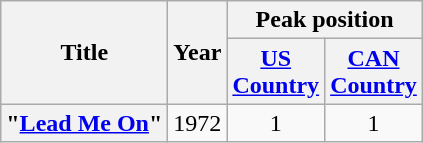<table class="wikitable plainrowheaders" style="text-align:center;">
<tr>
<th scope="col" rowspan = "2">Title</th>
<th scope="col" rowspan = "2">Year</th>
<th scope="col" colspan="2">Peak position</th>
</tr>
<tr>
<th><a href='#'>US<br>Country</a><br></th>
<th scope="col"><a href='#'>CAN<br>Country</a><br></th>
</tr>
<tr>
<th scope = "row">"<a href='#'>Lead Me On</a>"</th>
<td>1972</td>
<td>1</td>
<td>1</td>
</tr>
</table>
